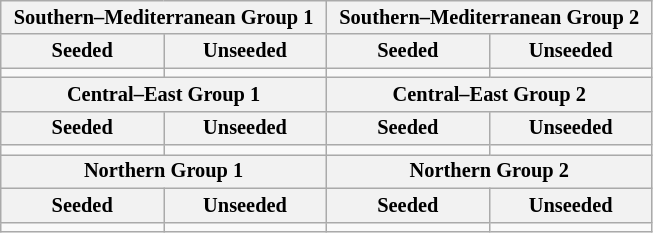<table class="wikitable" style="font-size:85%">
<tr>
<th colspan="2">Southern–Mediterranean Group 1</th>
<th colspan="2">Southern–Mediterranean Group 2</th>
</tr>
<tr>
<th width=25%>Seeded</th>
<th width=25%>Unseeded</th>
<th width=25%>Seeded</th>
<th width=25%>Unseeded</th>
</tr>
<tr>
<td valign=top></td>
<td valign=top></td>
<td valign=top></td>
<td valign=top></td>
</tr>
<tr>
<th colspan="2">Central–East Group 1</th>
<th colspan="2">Central–East Group 2</th>
</tr>
<tr>
<th>Seeded</th>
<th>Unseeded</th>
<th>Seeded</th>
<th>Unseeded</th>
</tr>
<tr>
<td valign=top></td>
<td valign=top></td>
<td valign=top></td>
<td valign=top></td>
</tr>
<tr>
<th colspan="2">Northern Group 1</th>
<th colspan="2">Northern Group 2</th>
</tr>
<tr>
<th>Seeded</th>
<th>Unseeded</th>
<th>Seeded</th>
<th>Unseeded</th>
</tr>
<tr>
<td valign=top></td>
<td valign=top></td>
<td valign=top></td>
<td valign=top></td>
</tr>
</table>
